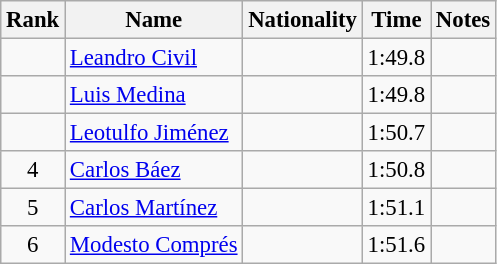<table class="wikitable sortable" style="text-align:center;font-size:95%">
<tr>
<th>Rank</th>
<th>Name</th>
<th>Nationality</th>
<th>Time</th>
<th>Notes</th>
</tr>
<tr>
<td></td>
<td align=left><a href='#'>Leandro Civil</a></td>
<td align=left></td>
<td>1:49.8</td>
<td></td>
</tr>
<tr>
<td></td>
<td align=left><a href='#'>Luis Medina</a></td>
<td align=left></td>
<td>1:49.8</td>
<td></td>
</tr>
<tr>
<td></td>
<td align=left><a href='#'>Leotulfo Jiménez</a></td>
<td align=left></td>
<td>1:50.7</td>
<td></td>
</tr>
<tr>
<td>4</td>
<td align=left><a href='#'>Carlos Báez</a></td>
<td align=left></td>
<td>1:50.8</td>
<td></td>
</tr>
<tr>
<td>5</td>
<td align=left><a href='#'>Carlos Martínez</a></td>
<td align=left></td>
<td>1:51.1</td>
<td></td>
</tr>
<tr>
<td>6</td>
<td align=left><a href='#'>Modesto Comprés</a></td>
<td align=left></td>
<td>1:51.6</td>
<td></td>
</tr>
</table>
